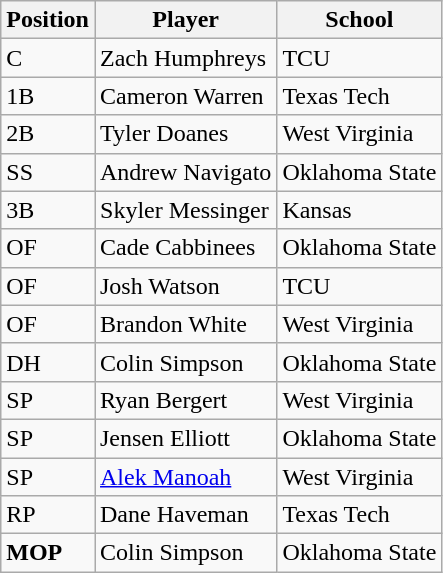<table class="wikitable">
<tr>
<th>Position</th>
<th>Player</th>
<th>School</th>
</tr>
<tr>
<td>C</td>
<td>Zach Humphreys</td>
<td>TCU</td>
</tr>
<tr>
<td>1B</td>
<td>Cameron Warren</td>
<td>Texas Tech</td>
</tr>
<tr>
<td>2B</td>
<td>Tyler Doanes</td>
<td>West Virginia</td>
</tr>
<tr>
<td>SS</td>
<td>Andrew Navigato</td>
<td>Oklahoma State</td>
</tr>
<tr>
<td>3B</td>
<td>Skyler Messinger</td>
<td>Kansas</td>
</tr>
<tr>
<td>OF</td>
<td>Cade Cabbinees</td>
<td>Oklahoma State</td>
</tr>
<tr>
<td>OF</td>
<td>Josh Watson</td>
<td>TCU</td>
</tr>
<tr>
<td>OF</td>
<td>Brandon White</td>
<td>West Virginia</td>
</tr>
<tr>
<td>DH</td>
<td>Colin Simpson</td>
<td>Oklahoma State</td>
</tr>
<tr>
<td>SP</td>
<td>Ryan Bergert</td>
<td>West Virginia</td>
</tr>
<tr>
<td>SP</td>
<td>Jensen Elliott</td>
<td>Oklahoma State</td>
</tr>
<tr>
<td>SP</td>
<td><a href='#'>Alek Manoah</a></td>
<td>West Virginia</td>
</tr>
<tr>
<td>RP</td>
<td>Dane Haveman</td>
<td>Texas Tech</td>
</tr>
<tr>
<td><strong>MOP</strong></td>
<td>Colin Simpson</td>
<td>Oklahoma State</td>
</tr>
</table>
